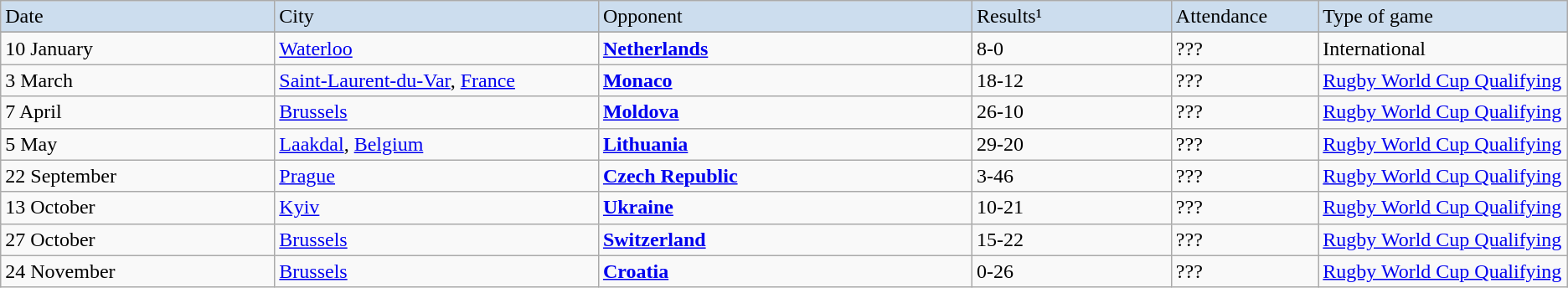<table class="wikitable">
<tr ---- bgcolor=#CCDDEE>
<td width=11%>Date</td>
<td width=13%>City</td>
<td width=15%>Opponent</td>
<td width=8%>Results¹</td>
<td width=5%>Attendance</td>
<td width=10%>Type of game</td>
</tr>
<tr>
</tr>
<tr -----bgcolor=#DDEEFF>
<td>10 January</td>
<td><a href='#'>Waterloo</a></td>
<td> <strong><a href='#'>Netherlands</a></strong></td>
<td>8-0</td>
<td>???</td>
<td>International</td>
</tr>
<tr ----bgcolor=#DDEEFF>
<td>3 March</td>
<td><a href='#'>Saint-Laurent-du-Var</a>, <a href='#'>France</a></td>
<td> <strong><a href='#'>Monaco</a></strong></td>
<td>18-12</td>
<td>???</td>
<td><a href='#'>Rugby World Cup Qualifying</a></td>
</tr>
<tr ----bgcolor=#DDEEFF>
<td>7 April</td>
<td><a href='#'>Brussels</a></td>
<td> <strong><a href='#'>Moldova</a></strong></td>
<td>26-10</td>
<td>???</td>
<td><a href='#'>Rugby World Cup Qualifying</a></td>
</tr>
<tr ----bgcolor=#DDEEFF>
<td>5 May</td>
<td><a href='#'>Laakdal</a>, <a href='#'>Belgium</a></td>
<td> <strong><a href='#'>Lithuania</a></strong></td>
<td>29-20</td>
<td>???</td>
<td><a href='#'>Rugby World Cup Qualifying</a></td>
</tr>
<tr ----bgcolor=#DDEEFF>
<td>22 September</td>
<td><a href='#'>Prague</a></td>
<td> <strong><a href='#'>Czech Republic</a></strong></td>
<td>3-46</td>
<td>???</td>
<td><a href='#'>Rugby World Cup Qualifying</a></td>
</tr>
<tr ----bgcolor=#DDEEFF>
<td>13 October</td>
<td><a href='#'>Kyiv</a></td>
<td> <strong><a href='#'>Ukraine</a></strong></td>
<td>10-21</td>
<td>???</td>
<td><a href='#'>Rugby World Cup Qualifying</a></td>
</tr>
<tr ----bgcolor=#DDEEFF>
<td>27 October</td>
<td><a href='#'>Brussels</a></td>
<td> <strong><a href='#'>Switzerland</a></strong></td>
<td>15-22</td>
<td>???</td>
<td><a href='#'>Rugby World Cup Qualifying</a></td>
</tr>
<tr ----bgcolor=#DDEEFF>
<td>24 November</td>
<td><a href='#'>Brussels</a></td>
<td> <strong><a href='#'>Croatia</a></strong></td>
<td>0-26</td>
<td>???</td>
<td><a href='#'>Rugby World Cup Qualifying</a></td>
</tr>
</table>
